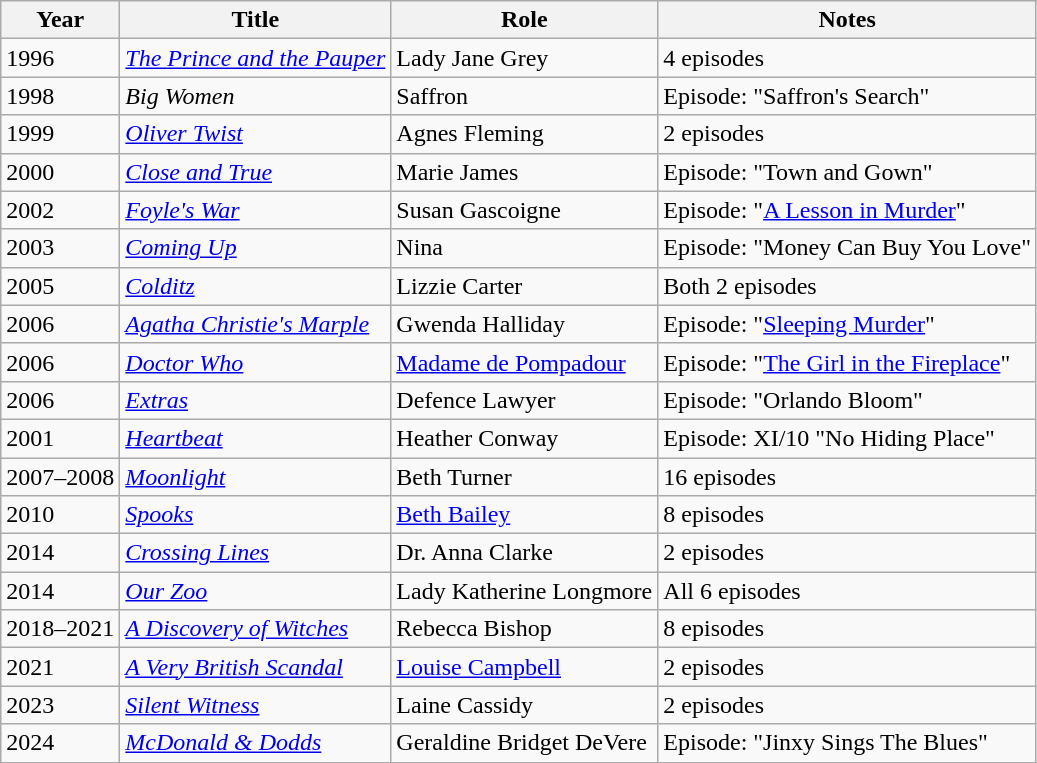<table class="wikitable sortable">
<tr>
<th scope="col">Year</th>
<th scope="col">Title</th>
<th scope="col">Role</th>
<th scope="col" class="unsortable">Notes</th>
</tr>
<tr>
<td>1996</td>
<td><em><a href='#'>The Prince and the Pauper</a></em></td>
<td>Lady Jane Grey</td>
<td>4 episodes</td>
</tr>
<tr>
<td>1998</td>
<td><em>Big Women</em></td>
<td>Saffron</td>
<td>Episode: "Saffron's Search"</td>
</tr>
<tr>
<td>1999</td>
<td><em><a href='#'>Oliver Twist</a></em></td>
<td>Agnes Fleming</td>
<td>2 episodes</td>
</tr>
<tr>
<td>2000</td>
<td><em><a href='#'>Close and True</a></em></td>
<td>Marie James</td>
<td>Episode: "Town and Gown"</td>
</tr>
<tr>
<td>2002</td>
<td><em><a href='#'>Foyle's War</a></em></td>
<td>Susan Gascoigne</td>
<td>Episode: "<a href='#'>A Lesson in Murder</a>"</td>
</tr>
<tr>
<td>2003</td>
<td><em><a href='#'>Coming Up</a></em></td>
<td>Nina</td>
<td>Episode: "Money Can Buy You Love"</td>
</tr>
<tr>
<td>2005</td>
<td><em><a href='#'>Colditz</a></em></td>
<td>Lizzie Carter</td>
<td>Both 2 episodes</td>
</tr>
<tr>
<td>2006</td>
<td><em><a href='#'>Agatha Christie's Marple</a></em></td>
<td>Gwenda Halliday</td>
<td>Episode: "<a href='#'>Sleeping Murder</a>"</td>
</tr>
<tr>
<td>2006</td>
<td><em><a href='#'>Doctor Who</a></em></td>
<td><a href='#'>Madame de Pompadour</a></td>
<td>Episode: "<a href='#'>The Girl in the Fireplace</a>"</td>
</tr>
<tr>
<td>2006</td>
<td><em><a href='#'>Extras</a></em></td>
<td>Defence Lawyer</td>
<td>Episode: "Orlando Bloom"</td>
</tr>
<tr>
<td>2001</td>
<td><em><a href='#'>Heartbeat</a></em></td>
<td>Heather Conway</td>
<td>Episode: XI/10 "No Hiding Place"</td>
</tr>
<tr>
<td>2007–2008</td>
<td><em><a href='#'>Moonlight</a></em></td>
<td>Beth Turner</td>
<td>16 episodes</td>
</tr>
<tr>
<td>2010</td>
<td><em><a href='#'>Spooks</a></em></td>
<td><a href='#'>Beth Bailey</a></td>
<td>8 episodes</td>
</tr>
<tr>
<td>2014</td>
<td><em><a href='#'>Crossing Lines</a></em></td>
<td>Dr. Anna Clarke</td>
<td>2 episodes</td>
</tr>
<tr>
<td>2014</td>
<td><em><a href='#'>Our Zoo</a></em></td>
<td>Lady Katherine Longmore</td>
<td>All 6 episodes</td>
</tr>
<tr>
<td>2018–2021</td>
<td><em><a href='#'>A Discovery of Witches</a></em></td>
<td>Rebecca Bishop</td>
<td>8 episodes</td>
</tr>
<tr>
<td>2021</td>
<td><em><a href='#'>A Very British Scandal</a></em></td>
<td><a href='#'>Louise Campbell</a></td>
<td>2 episodes</td>
</tr>
<tr>
<td>2023</td>
<td><em><a href='#'>Silent Witness</a></em></td>
<td>Laine Cassidy</td>
<td>2 episodes</td>
</tr>
<tr>
<td>2024</td>
<td><em><a href='#'>McDonald & Dodds</a></em></td>
<td>Geraldine Bridget DeVere</td>
<td>Episode: "Jinxy Sings The Blues"</td>
</tr>
</table>
